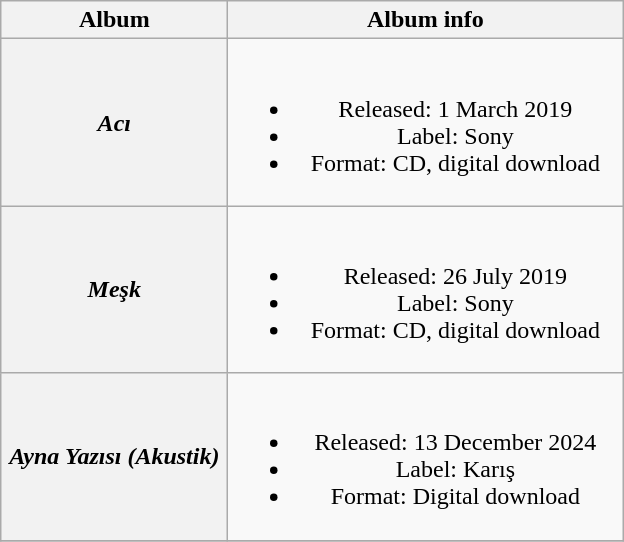<table class="wikitable plainrowheaders" style="text-align:center;" border="1">
<tr>
<th scope="col" style="width:9em;">Album</th>
<th scope="col" style="width:16em;">Album info</th>
</tr>
<tr>
<th scope="row"><em>Acı</em></th>
<td><br><ul><li>Released: 1 March 2019</li><li>Label: Sony</li><li>Format: CD, digital download</li></ul></td>
</tr>
<tr>
<th scope="row"><em>Meşk</em></th>
<td><br><ul><li>Released: 26 July 2019</li><li>Label: Sony</li><li>Format: CD, digital download</li></ul></td>
</tr>
<tr>
<th scope="row"><em>Ayna Yazısı (Akustik)</em></th>
<td><br><ul><li>Released: 13 December 2024</li><li>Label: Karış</li><li>Format: Digital download</li></ul></td>
</tr>
<tr>
</tr>
</table>
